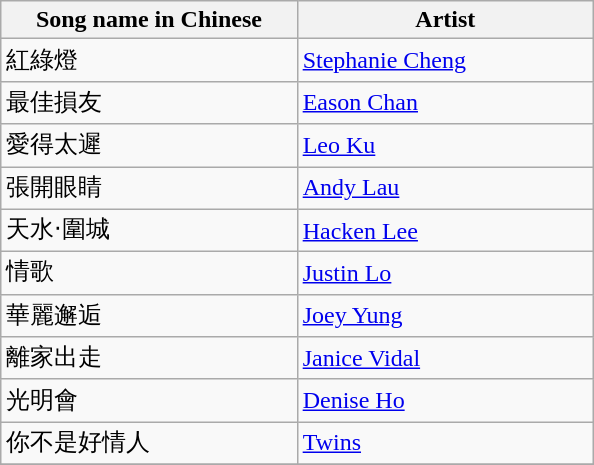<table class="wikitable">
<tr>
<th width=40%>Song name in Chinese</th>
<th width=40%>Artist</th>
</tr>
<tr>
<td>紅綠燈</td>
<td><a href='#'>Stephanie Cheng</a></td>
</tr>
<tr>
<td>最佳損友</td>
<td><a href='#'>Eason Chan</a></td>
</tr>
<tr>
<td>愛得太遲</td>
<td><a href='#'>Leo Ku</a></td>
</tr>
<tr>
<td>張開眼睛</td>
<td><a href='#'>Andy Lau</a></td>
</tr>
<tr>
<td>天水‧圍城</td>
<td><a href='#'>Hacken Lee</a></td>
</tr>
<tr>
<td>情歌</td>
<td><a href='#'>Justin Lo</a></td>
</tr>
<tr>
<td>華麗邂逅</td>
<td><a href='#'>Joey Yung</a></td>
</tr>
<tr>
<td>離家出走</td>
<td><a href='#'>Janice Vidal</a></td>
</tr>
<tr>
<td>光明會</td>
<td><a href='#'>Denise Ho</a></td>
</tr>
<tr>
<td>你不是好情人</td>
<td><a href='#'>Twins</a></td>
</tr>
<tr>
</tr>
</table>
